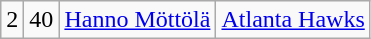<table class="wikitable">
<tr style="text-align:center;" bgcolor="">
<td>2</td>
<td>40</td>
<td><a href='#'>Hanno Möttölä</a></td>
<td><a href='#'>Atlanta Hawks</a></td>
</tr>
</table>
